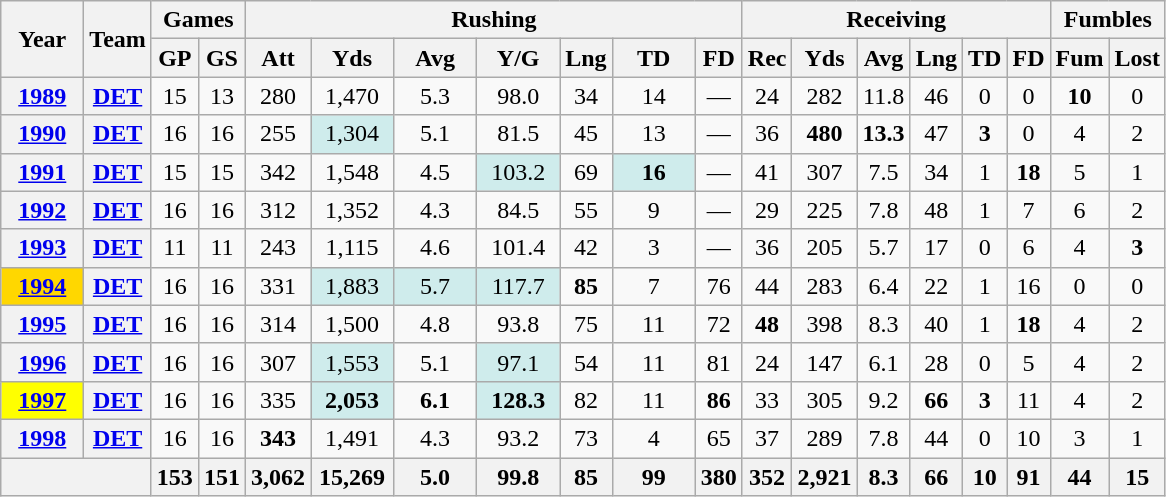<table class= "wikitable" style="text-align:center;">
<tr>
<th rowspan="2">Year</th>
<th rowspan="2">Team</th>
<th colspan="2">Games</th>
<th colspan="7">Rushing</th>
<th colspan="6">Receiving</th>
<th colspan="2">Fumbles</th>
</tr>
<tr>
<th>GP</th>
<th>GS</th>
<th>Att</th>
<th>Yds</th>
<th>Avg</th>
<th>Y/G</th>
<th>Lng</th>
<th>TD</th>
<th>FD</th>
<th>Rec</th>
<th>Yds</th>
<th>Avg</th>
<th>Lng</th>
<th>TD</th>
<th>FD</th>
<th>Fum</th>
<th>Lost</th>
</tr>
<tr>
<th><a href='#'>1989</a></th>
<th><a href='#'>DET</a></th>
<td>15</td>
<td>13</td>
<td>280</td>
<td>1,470</td>
<td>5.3</td>
<td>98.0</td>
<td>34</td>
<td>14</td>
<td>—</td>
<td>24</td>
<td>282</td>
<td>11.8</td>
<td>46</td>
<td>0</td>
<td>0</td>
<td><strong>10</strong></td>
<td>0</td>
</tr>
<tr>
<th><a href='#'>1990</a></th>
<th><a href='#'>DET</a></th>
<td>16</td>
<td>16</td>
<td>255</td>
<td style="background:#cfecec; width:3em;">1,304</td>
<td>5.1</td>
<td>81.5</td>
<td>45</td>
<td>13</td>
<td>—</td>
<td>36</td>
<td><strong>480</strong></td>
<td><strong>13.3</strong></td>
<td>47</td>
<td><strong>3</strong></td>
<td>0</td>
<td>4</td>
<td>2</td>
</tr>
<tr>
<th><a href='#'>1991</a></th>
<th><a href='#'>DET</a></th>
<td>15</td>
<td>15</td>
<td>342</td>
<td>1,548</td>
<td>4.5</td>
<td style="background:#cfecec; width:3em;">103.2</td>
<td>69</td>
<td style="background:#cfecec; width:3em;"><strong>16</strong></td>
<td>—</td>
<td>41</td>
<td>307</td>
<td>7.5</td>
<td>34</td>
<td>1</td>
<td><strong>18</strong></td>
<td>5</td>
<td>1</td>
</tr>
<tr>
<th><a href='#'>1992</a></th>
<th><a href='#'>DET</a></th>
<td>16</td>
<td>16</td>
<td>312</td>
<td>1,352</td>
<td>4.3</td>
<td>84.5</td>
<td>55</td>
<td>9</td>
<td>—</td>
<td>29</td>
<td>225</td>
<td>7.8</td>
<td>48</td>
<td>1</td>
<td>7</td>
<td>6</td>
<td>2</td>
</tr>
<tr>
<th><a href='#'>1993</a></th>
<th><a href='#'>DET</a></th>
<td>11</td>
<td>11</td>
<td>243</td>
<td>1,115</td>
<td>4.6</td>
<td>101.4</td>
<td>42</td>
<td>3</td>
<td>—</td>
<td>36</td>
<td>205</td>
<td>5.7</td>
<td>17</td>
<td>0</td>
<td>6</td>
<td>4</td>
<td><strong>3</strong></td>
</tr>
<tr>
<th style="background:#ffd700; width:3em;"><a href='#'>1994</a></th>
<th><a href='#'>DET</a></th>
<td>16</td>
<td>16</td>
<td>331</td>
<td style="background:#cfecec; width:3em;">1,883</td>
<td style="background:#cfecec; width:3em;">5.7</td>
<td style="background:#cfecec; width:3em;">117.7</td>
<td><strong>85</strong></td>
<td>7</td>
<td>76</td>
<td>44</td>
<td>283</td>
<td>6.4</td>
<td>22</td>
<td>1</td>
<td>16</td>
<td>0</td>
<td>0</td>
</tr>
<tr>
<th><a href='#'>1995</a></th>
<th><a href='#'>DET</a></th>
<td>16</td>
<td>16</td>
<td>314</td>
<td>1,500</td>
<td>4.8</td>
<td>93.8</td>
<td>75</td>
<td>11</td>
<td>72</td>
<td><strong>48</strong></td>
<td>398</td>
<td>8.3</td>
<td>40</td>
<td>1</td>
<td><strong>18</strong></td>
<td>4</td>
<td>2</td>
</tr>
<tr>
<th><a href='#'>1996</a></th>
<th><a href='#'>DET</a></th>
<td>16</td>
<td>16</td>
<td>307</td>
<td style="background:#cfecec; width:3em;">1,553</td>
<td>5.1</td>
<td style="background:#cfecec; width:3em;">97.1</td>
<td>54</td>
<td>11</td>
<td>81</td>
<td>24</td>
<td>147</td>
<td>6.1</td>
<td>28</td>
<td>0</td>
<td>5</td>
<td>4</td>
<td>2</td>
</tr>
<tr>
<th style="background:#ffff00; width:3em;"><a href='#'>1997</a></th>
<th><a href='#'>DET</a></th>
<td>16</td>
<td>16</td>
<td>335</td>
<td style="background:#cfecec; width:3em;"><strong>2,053</strong></td>
<td><strong>6.1</strong></td>
<td style="background:#cfecec; width:3em;"><strong>128.3</strong></td>
<td>82</td>
<td>11</td>
<td><strong>86</strong></td>
<td>33</td>
<td>305</td>
<td>9.2</td>
<td><strong>66</strong></td>
<td><strong>3</strong></td>
<td>11</td>
<td>4</td>
<td>2</td>
</tr>
<tr>
<th><a href='#'>1998</a></th>
<th><a href='#'>DET</a></th>
<td>16</td>
<td>16</td>
<td><strong>343</strong></td>
<td>1,491</td>
<td>4.3</td>
<td>93.2</td>
<td>73</td>
<td>4</td>
<td>65</td>
<td>37</td>
<td>289</td>
<td>7.8</td>
<td>44</td>
<td>0</td>
<td>10</td>
<td>3</td>
<td>1</td>
</tr>
<tr>
<th colspan="2"></th>
<th>153</th>
<th>151</th>
<th>3,062</th>
<th>15,269</th>
<th>5.0</th>
<th>99.8</th>
<th>85</th>
<th>99</th>
<th>380</th>
<th>352</th>
<th>2,921</th>
<th>8.3</th>
<th>66</th>
<th>10</th>
<th>91</th>
<th>44</th>
<th>15</th>
</tr>
</table>
